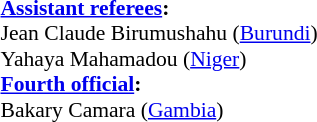<table width=50% style="font-size: 90%">
<tr>
<td><br><strong><a href='#'>Assistant referees</a>:</strong>
<br>Jean Claude Birumushahu (<a href='#'>Burundi</a>)
<br>Yahaya Mahamadou (<a href='#'>Niger</a>)
<br><strong><a href='#'>Fourth official</a>:</strong>
<br>Bakary Camara (<a href='#'>Gambia</a>)</td>
</tr>
</table>
